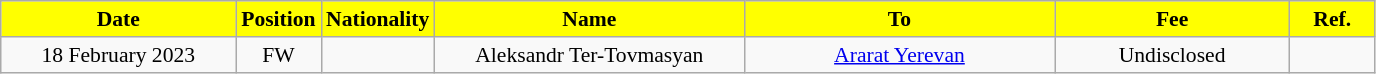<table class="wikitable"  style="text-align:center; font-size:90%; ">
<tr>
<th style="background:yellow; color:#000000; width:150px;">Date</th>
<th style="background:yellow; color:#000000; width:50px;">Position</th>
<th style="background:yellow; color:#000000; width:50px;">Nationality</th>
<th style="background:yellow; color:#000000; width:200px;">Name</th>
<th style="background:yellow; color:#000000; width:200px;">To</th>
<th style="background:yellow; color:#000000; width:150px;">Fee</th>
<th style="background:yellow; color:#000000; width:50px;">Ref.</th>
</tr>
<tr>
<td>18 February 2023</td>
<td>FW</td>
<td></td>
<td>Aleksandr Ter-Tovmasyan</td>
<td><a href='#'>Ararat Yerevan</a></td>
<td>Undisclosed</td>
<td></td>
</tr>
</table>
